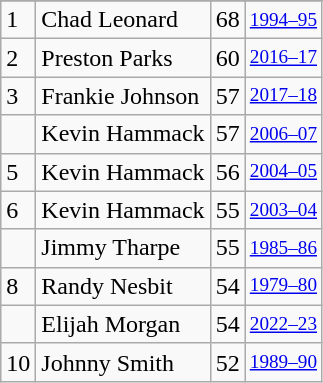<table class="wikitable">
<tr>
</tr>
<tr>
<td>1</td>
<td>Chad Leonard</td>
<td>68</td>
<td style="font-size:80%;"><a href='#'>1994–95</a></td>
</tr>
<tr>
<td>2</td>
<td>Preston Parks</td>
<td>60</td>
<td style="font-size:80%;"><a href='#'>2016–17</a></td>
</tr>
<tr>
<td>3</td>
<td>Frankie Johnson</td>
<td>57</td>
<td style="font-size:80%;"><a href='#'>2017–18</a></td>
</tr>
<tr>
<td></td>
<td>Kevin Hammack</td>
<td>57</td>
<td style="font-size:80%;"><a href='#'>2006–07</a></td>
</tr>
<tr>
<td>5</td>
<td>Kevin Hammack</td>
<td>56</td>
<td style="font-size:80%;"><a href='#'>2004–05</a></td>
</tr>
<tr>
<td>6</td>
<td>Kevin Hammack</td>
<td>55</td>
<td style="font-size:80%;"><a href='#'>2003–04</a></td>
</tr>
<tr>
<td></td>
<td>Jimmy Tharpe</td>
<td>55</td>
<td style="font-size:80%;"><a href='#'>1985–86</a></td>
</tr>
<tr>
<td>8</td>
<td>Randy Nesbit</td>
<td>54</td>
<td style="font-size:80%;"><a href='#'>1979–80</a></td>
</tr>
<tr>
<td></td>
<td>Elijah Morgan</td>
<td>54</td>
<td style="font-size:80%;"><a href='#'>2022–23</a></td>
</tr>
<tr>
<td>10</td>
<td>Johnny Smith</td>
<td>52</td>
<td style="font-size:80%;"><a href='#'>1989–90</a></td>
</tr>
</table>
